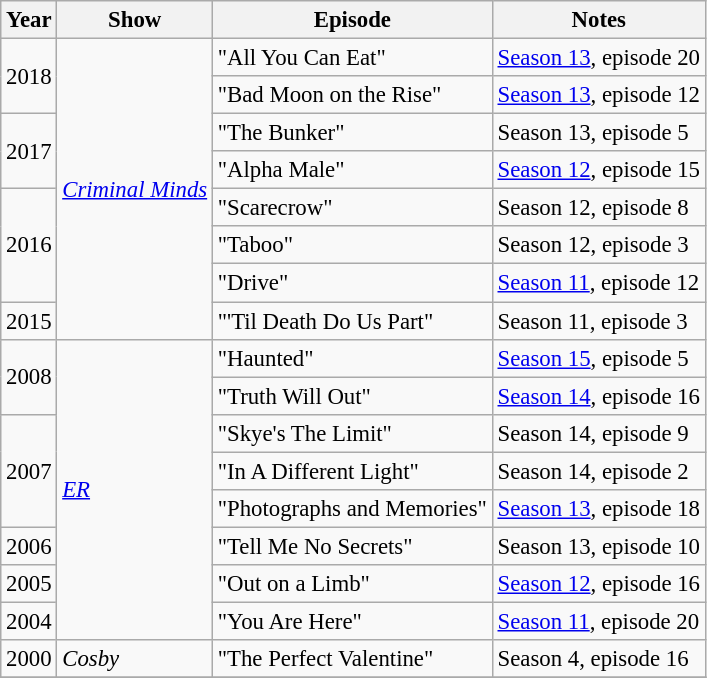<table class="wikitable" style="font-size: 95%;">
<tr>
<th>Year</th>
<th>Show</th>
<th>Episode</th>
<th>Notes</th>
</tr>
<tr>
<td rowspan=2>2018</td>
<td rowspan=8><em><a href='#'>Criminal Minds</a></em></td>
<td>"All You Can Eat"</td>
<td><a href='#'>Season 13</a>, episode 20</td>
</tr>
<tr>
<td>"Bad Moon on the Rise"</td>
<td><a href='#'>Season 13</a>, episode 12</td>
</tr>
<tr>
<td rowspan=2>2017</td>
<td>"The Bunker"</td>
<td>Season 13, episode 5</td>
</tr>
<tr>
<td>"Alpha Male"</td>
<td><a href='#'>Season 12</a>, episode 15</td>
</tr>
<tr>
<td rowspan=3>2016</td>
<td>"Scarecrow"</td>
<td>Season 12, episode 8</td>
</tr>
<tr>
<td>"Taboo"</td>
<td>Season 12, episode 3</td>
</tr>
<tr>
<td>"Drive"</td>
<td><a href='#'>Season 11</a>, episode 12</td>
</tr>
<tr>
<td>2015</td>
<td>"'Til Death Do Us Part"</td>
<td>Season 11, episode 3</td>
</tr>
<tr>
<td rowspan=2>2008</td>
<td rowspan=8><em><a href='#'>ER</a></em></td>
<td>"Haunted"</td>
<td><a href='#'>Season 15</a>, episode 5</td>
</tr>
<tr>
<td>"Truth Will Out"</td>
<td><a href='#'>Season 14</a>, episode 16</td>
</tr>
<tr>
<td rowspan=3>2007</td>
<td>"Skye's The Limit"</td>
<td>Season 14, episode 9</td>
</tr>
<tr>
<td>"In A Different Light"</td>
<td>Season 14, episode 2</td>
</tr>
<tr>
<td>"Photographs and Memories"</td>
<td><a href='#'>Season 13</a>, episode 18</td>
</tr>
<tr>
<td>2006</td>
<td>"Tell Me No Secrets"</td>
<td>Season 13, episode 10</td>
</tr>
<tr>
<td>2005</td>
<td>"Out on a Limb"</td>
<td><a href='#'>Season 12</a>, episode 16</td>
</tr>
<tr>
<td>2004</td>
<td>"You Are Here"</td>
<td><a href='#'>Season 11</a>, episode 20</td>
</tr>
<tr>
<td>2000</td>
<td><em>Cosby</em></td>
<td>"The Perfect Valentine"</td>
<td>Season 4, episode 16</td>
</tr>
<tr>
</tr>
</table>
